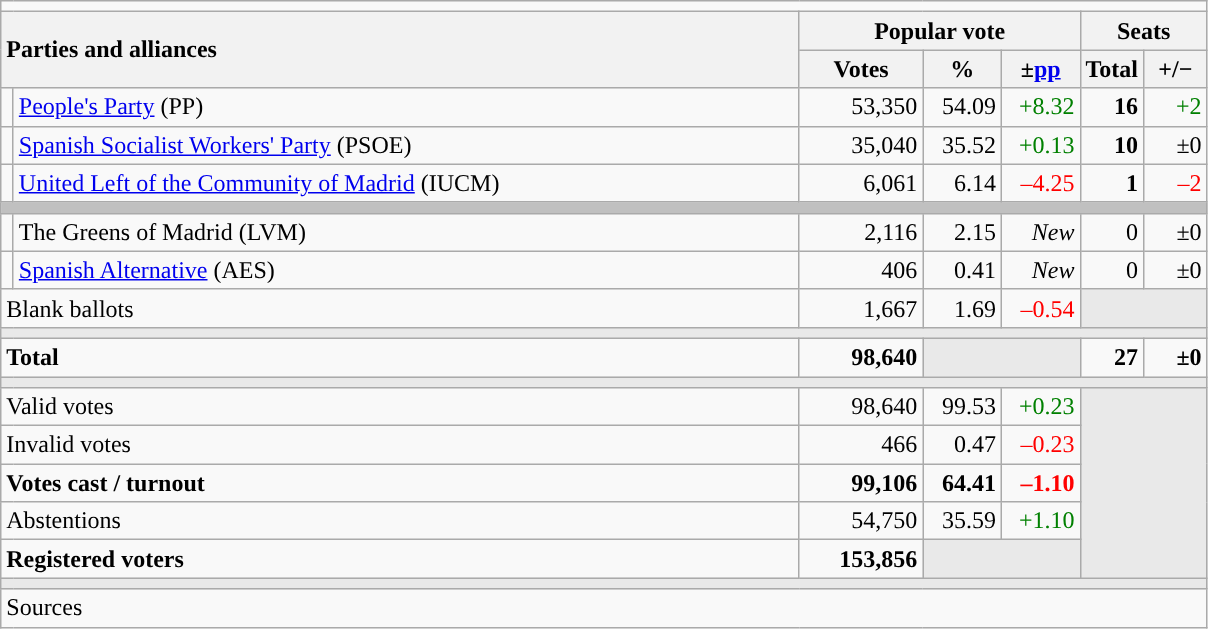<table class="wikitable" style="text-align:right;">
<tr>
<td colspan="7"></td>
</tr>
<tr>
<th style="text-align:left;" rowspan="2" colspan="2" width="525">Parties and alliances</th>
<th colspan="3">Popular vote</th>
<th colspan="2">Seats</th>
</tr>
<tr>
<th width="75">Votes</th>
<th width="45">%</th>
<th width="45">±<a href='#'>pp</a></th>
<th width="35">Total</th>
<th width="35">+/−</th>
</tr>
<tr>
<td width="1" style="color:inherit;background:"></td>
<td align="left"><a href='#'>People's Party</a> (PP)</td>
<td>53,350</td>
<td>54.09</td>
<td style="color:green;">+8.32</td>
<td><strong>16</strong></td>
<td style="color:green;">+2</td>
</tr>
<tr>
<td style="color:inherit;background:"></td>
<td align="left"><a href='#'>Spanish Socialist Workers' Party</a> (PSOE)</td>
<td>35,040</td>
<td>35.52</td>
<td style="color:green;">+0.13</td>
<td><strong>10</strong></td>
<td>±0</td>
</tr>
<tr>
<td style="color:inherit;background:"></td>
<td align="left"><a href='#'>United Left of the Community of Madrid</a> (IUCM)</td>
<td>6,061</td>
<td>6.14</td>
<td style="color:red;">–4.25</td>
<td><strong>1</strong></td>
<td style="color:red;">–2</td>
</tr>
<tr>
<td colspan="7" bgcolor="#C0C0C0"></td>
</tr>
<tr>
<td style="color:inherit;background:"></td>
<td align="left">The Greens of Madrid (LVM)</td>
<td>2,116</td>
<td>2.15</td>
<td><em>New</em></td>
<td>0</td>
<td>±0</td>
</tr>
<tr>
<td style="color:inherit;background:"></td>
<td align="left"><a href='#'>Spanish Alternative</a> (AES)</td>
<td>406</td>
<td>0.41</td>
<td><em>New</em></td>
<td>0</td>
<td>±0</td>
</tr>
<tr>
<td align="left" colspan="2">Blank ballots</td>
<td>1,667</td>
<td>1.69</td>
<td style="color:red;">–0.54</td>
<td bgcolor="#E9E9E9" colspan="2"></td>
</tr>
<tr>
<td colspan="7" bgcolor="#E9E9E9"></td>
</tr>
<tr style="font-weight:bold;">
<td align="left" colspan="2">Total</td>
<td>98,640</td>
<td bgcolor="#E9E9E9" colspan="2"></td>
<td>27</td>
<td>±0</td>
</tr>
<tr>
<td colspan="7" bgcolor="#E9E9E9"></td>
</tr>
<tr>
<td align="left" colspan="2">Valid votes</td>
<td>98,640</td>
<td>99.53</td>
<td style="color:green;">+0.23</td>
<td bgcolor="#E9E9E9" colspan="2" rowspan="5"></td>
</tr>
<tr>
<td align="left" colspan="2">Invalid votes</td>
<td>466</td>
<td>0.47</td>
<td style="color:red;">–0.23</td>
</tr>
<tr style="font-weight:bold;">
<td align="left" colspan="2">Votes cast / turnout</td>
<td>99,106</td>
<td>64.41</td>
<td style="color:red;">–1.10</td>
</tr>
<tr>
<td align="left" colspan="2">Abstentions</td>
<td>54,750</td>
<td>35.59</td>
<td style="color:green;">+1.10</td>
</tr>
<tr style="font-weight:bold;">
<td align="left" colspan="2">Registered voters</td>
<td>153,856</td>
<td bgcolor="#E9E9E9" colspan="2"></td>
</tr>
<tr>
<td colspan="7" bgcolor="#E9E9E9"></td>
</tr>
<tr>
<td align="left" colspan="7">Sources</td>
</tr>
</table>
